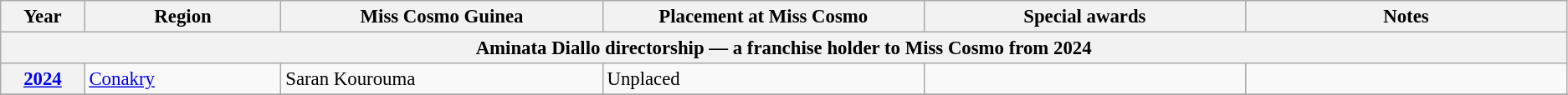<table class="wikitable " style="font-size: 95%;">
<tr>
<th width="60">Year</th>
<th width="150">Region</th>
<th width="250">Miss Cosmo Guinea</th>
<th width="250">Placement at Miss Cosmo</th>
<th width="250">Special awards</th>
<th width="250">Notes</th>
</tr>
<tr>
<th colspan="6">Aminata Diallo directorship — a franchise holder to Miss Cosmo from 2024</th>
</tr>
<tr>
<th><a href='#'>2024</a></th>
<td><a href='#'>Conakry</a></td>
<td>Saran Kourouma</td>
<td>Unplaced</td>
<td></td>
<td></td>
</tr>
<tr>
</tr>
</table>
